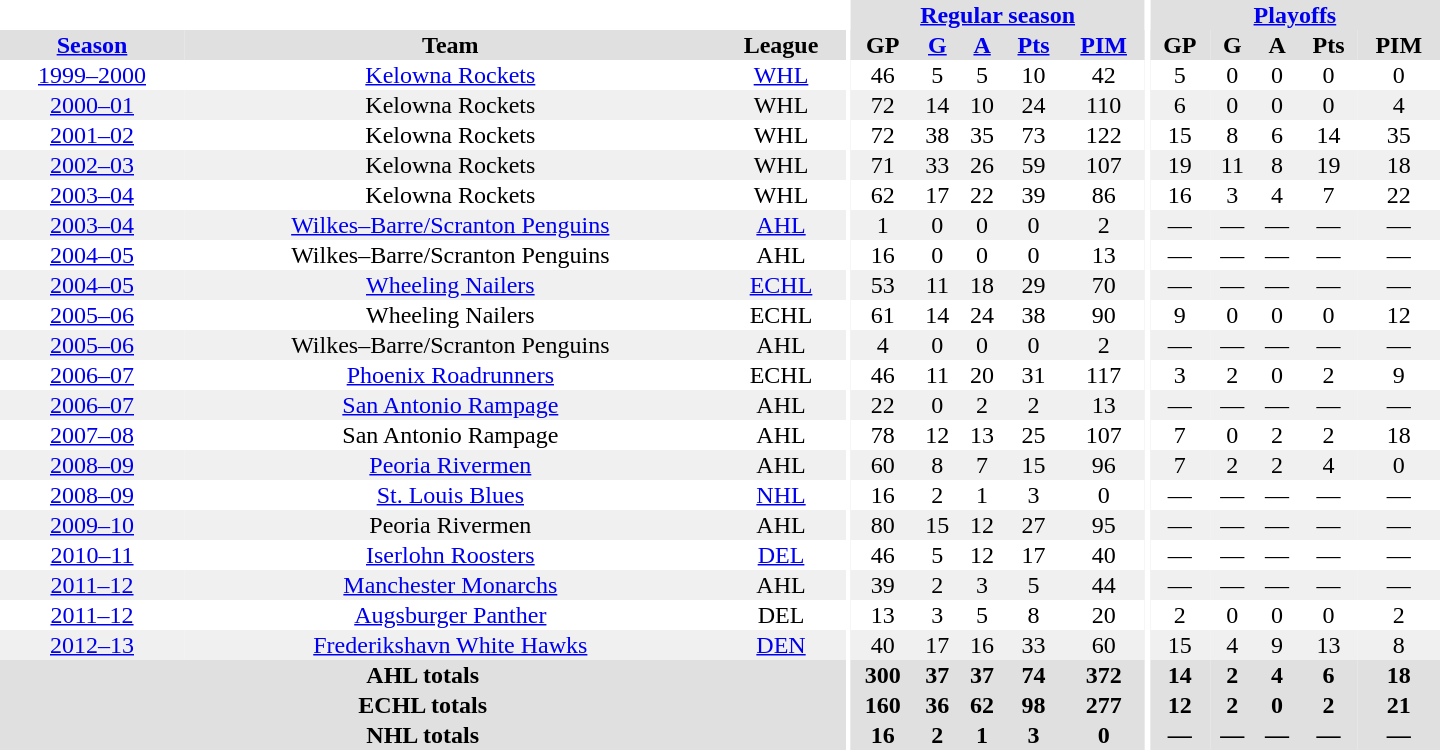<table border="0" cellpadding="1" cellspacing="0" style="text-align:center; width:60em">
<tr bgcolor="#e0e0e0">
<th colspan="3" bgcolor="#ffffff"></th>
<th rowspan="99" bgcolor="#ffffff"></th>
<th colspan="5"><a href='#'>Regular season</a></th>
<th rowspan="99" bgcolor="#ffffff"></th>
<th colspan="5"><a href='#'>Playoffs</a></th>
</tr>
<tr bgcolor="#e0e0e0">
<th><a href='#'>Season</a></th>
<th>Team</th>
<th>League</th>
<th>GP</th>
<th><a href='#'>G</a></th>
<th><a href='#'>A</a></th>
<th><a href='#'>Pts</a></th>
<th><a href='#'>PIM</a></th>
<th>GP</th>
<th>G</th>
<th>A</th>
<th>Pts</th>
<th>PIM</th>
</tr>
<tr>
<td><a href='#'>1999–2000</a></td>
<td><a href='#'>Kelowna Rockets</a></td>
<td><a href='#'>WHL</a></td>
<td>46</td>
<td>5</td>
<td>5</td>
<td>10</td>
<td>42</td>
<td>5</td>
<td>0</td>
<td>0</td>
<td>0</td>
<td>0</td>
</tr>
<tr bgcolor="#f0f0f0">
<td><a href='#'>2000–01</a></td>
<td>Kelowna Rockets</td>
<td>WHL</td>
<td>72</td>
<td>14</td>
<td>10</td>
<td>24</td>
<td>110</td>
<td>6</td>
<td>0</td>
<td>0</td>
<td>0</td>
<td>4</td>
</tr>
<tr>
<td><a href='#'>2001–02</a></td>
<td>Kelowna Rockets</td>
<td>WHL</td>
<td>72</td>
<td>38</td>
<td>35</td>
<td>73</td>
<td>122</td>
<td>15</td>
<td>8</td>
<td>6</td>
<td>14</td>
<td>35</td>
</tr>
<tr bgcolor="#f0f0f0">
<td><a href='#'>2002–03</a></td>
<td>Kelowna Rockets</td>
<td>WHL</td>
<td>71</td>
<td>33</td>
<td>26</td>
<td>59</td>
<td>107</td>
<td>19</td>
<td>11</td>
<td>8</td>
<td>19</td>
<td>18</td>
</tr>
<tr>
<td><a href='#'>2003–04</a></td>
<td>Kelowna Rockets</td>
<td>WHL</td>
<td>62</td>
<td>17</td>
<td>22</td>
<td>39</td>
<td>86</td>
<td>16</td>
<td>3</td>
<td>4</td>
<td>7</td>
<td>22</td>
</tr>
<tr bgcolor="#f0f0f0">
<td><a href='#'>2003–04</a></td>
<td><a href='#'>Wilkes–Barre/Scranton Penguins</a></td>
<td><a href='#'>AHL</a></td>
<td>1</td>
<td>0</td>
<td>0</td>
<td>0</td>
<td>2</td>
<td>—</td>
<td>—</td>
<td>—</td>
<td>—</td>
<td>—</td>
</tr>
<tr>
<td><a href='#'>2004–05</a></td>
<td>Wilkes–Barre/Scranton Penguins</td>
<td>AHL</td>
<td>16</td>
<td>0</td>
<td>0</td>
<td>0</td>
<td>13</td>
<td>—</td>
<td>—</td>
<td>—</td>
<td>—</td>
<td>—</td>
</tr>
<tr bgcolor="#f0f0f0">
<td><a href='#'>2004–05</a></td>
<td><a href='#'>Wheeling Nailers</a></td>
<td><a href='#'>ECHL</a></td>
<td>53</td>
<td>11</td>
<td>18</td>
<td>29</td>
<td>70</td>
<td>—</td>
<td>—</td>
<td>—</td>
<td>—</td>
<td>—</td>
</tr>
<tr>
<td><a href='#'>2005–06</a></td>
<td>Wheeling Nailers</td>
<td>ECHL</td>
<td>61</td>
<td>14</td>
<td>24</td>
<td>38</td>
<td>90</td>
<td>9</td>
<td>0</td>
<td>0</td>
<td>0</td>
<td>12</td>
</tr>
<tr bgcolor="#f0f0f0">
<td><a href='#'>2005–06</a></td>
<td>Wilkes–Barre/Scranton Penguins</td>
<td>AHL</td>
<td>4</td>
<td>0</td>
<td>0</td>
<td>0</td>
<td>2</td>
<td>—</td>
<td>—</td>
<td>—</td>
<td>—</td>
<td>—</td>
</tr>
<tr>
<td><a href='#'>2006–07</a></td>
<td><a href='#'>Phoenix Roadrunners</a></td>
<td>ECHL</td>
<td>46</td>
<td>11</td>
<td>20</td>
<td>31</td>
<td>117</td>
<td>3</td>
<td>2</td>
<td>0</td>
<td>2</td>
<td>9</td>
</tr>
<tr bgcolor="#f0f0f0">
<td><a href='#'>2006–07</a></td>
<td><a href='#'>San Antonio Rampage</a></td>
<td>AHL</td>
<td>22</td>
<td>0</td>
<td>2</td>
<td>2</td>
<td>13</td>
<td>—</td>
<td>—</td>
<td>—</td>
<td>—</td>
<td>—</td>
</tr>
<tr>
<td><a href='#'>2007–08</a></td>
<td>San Antonio Rampage</td>
<td>AHL</td>
<td>78</td>
<td>12</td>
<td>13</td>
<td>25</td>
<td>107</td>
<td>7</td>
<td>0</td>
<td>2</td>
<td>2</td>
<td>18</td>
</tr>
<tr bgcolor="#f0f0f0">
<td><a href='#'>2008–09</a></td>
<td><a href='#'>Peoria Rivermen</a></td>
<td>AHL</td>
<td>60</td>
<td>8</td>
<td>7</td>
<td>15</td>
<td>96</td>
<td>7</td>
<td>2</td>
<td>2</td>
<td>4</td>
<td>0</td>
</tr>
<tr>
<td><a href='#'>2008–09</a></td>
<td><a href='#'>St. Louis Blues</a></td>
<td><a href='#'>NHL</a></td>
<td>16</td>
<td>2</td>
<td>1</td>
<td>3</td>
<td>0</td>
<td>—</td>
<td>—</td>
<td>—</td>
<td>—</td>
<td>—</td>
</tr>
<tr bgcolor="#f0f0f0">
<td><a href='#'>2009–10</a></td>
<td>Peoria Rivermen</td>
<td>AHL</td>
<td>80</td>
<td>15</td>
<td>12</td>
<td>27</td>
<td>95</td>
<td>—</td>
<td>—</td>
<td>—</td>
<td>—</td>
<td>—</td>
</tr>
<tr>
<td><a href='#'>2010–11</a></td>
<td><a href='#'>Iserlohn Roosters</a></td>
<td><a href='#'>DEL</a></td>
<td>46</td>
<td>5</td>
<td>12</td>
<td>17</td>
<td>40</td>
<td>—</td>
<td>—</td>
<td>—</td>
<td>—</td>
<td>—</td>
</tr>
<tr bgcolor="#f0f0f0">
<td><a href='#'>2011–12</a></td>
<td><a href='#'>Manchester Monarchs</a></td>
<td>AHL</td>
<td>39</td>
<td>2</td>
<td>3</td>
<td>5</td>
<td>44</td>
<td>—</td>
<td>—</td>
<td>—</td>
<td>—</td>
<td>—</td>
</tr>
<tr>
<td><a href='#'>2011–12</a></td>
<td><a href='#'>Augsburger Panther</a></td>
<td>DEL</td>
<td>13</td>
<td>3</td>
<td>5</td>
<td>8</td>
<td>20</td>
<td>2</td>
<td>0</td>
<td>0</td>
<td>0</td>
<td>2</td>
</tr>
<tr bgcolor="#f0f0f0">
<td><a href='#'>2012–13</a></td>
<td><a href='#'>Frederikshavn White Hawks</a></td>
<td><a href='#'>DEN</a></td>
<td>40</td>
<td>17</td>
<td>16</td>
<td>33</td>
<td>60</td>
<td>15</td>
<td>4</td>
<td>9</td>
<td>13</td>
<td>8</td>
</tr>
<tr style="background:#e0e0e0;">
<th colspan="3">AHL totals</th>
<th>300</th>
<th>37</th>
<th>37</th>
<th>74</th>
<th>372</th>
<th>14</th>
<th>2</th>
<th>4</th>
<th>6</th>
<th>18</th>
</tr>
<tr style="background:#e0e0e0;">
<th colspan="3">ECHL totals</th>
<th>160</th>
<th>36</th>
<th>62</th>
<th>98</th>
<th>277</th>
<th>12</th>
<th>2</th>
<th>0</th>
<th>2</th>
<th>21</th>
</tr>
<tr style="background:#e0e0e0;">
<th colspan="3">NHL totals</th>
<th>16</th>
<th>2</th>
<th>1</th>
<th>3</th>
<th>0</th>
<th>—</th>
<th>—</th>
<th>—</th>
<th>—</th>
<th>—</th>
</tr>
</table>
